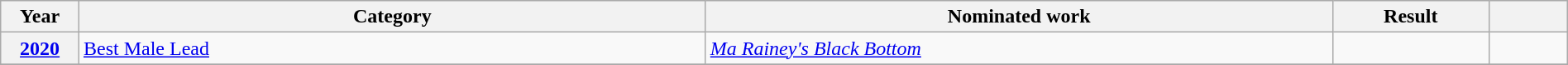<table class="wikitable plainrowheaders" style="width:100%;">
<tr>
<th scope="col" style="width:5%;">Year</th>
<th scope="col" style="width:40%;">Category</th>
<th scope="col" style="width:40%;">Nominated work</th>
<th scope="col" style="width:10%;">Result</th>
<th scope="col" style="width:5%;"></th>
</tr>
<tr>
<th scope="row" style="text-align:center;"><a href='#'>2020</a></th>
<td><a href='#'>Best Male Lead</a></td>
<td><em><a href='#'>Ma Rainey's Black Bottom</a></em></td>
<td></td>
<td style="text-align:center;"></td>
</tr>
<tr>
</tr>
</table>
